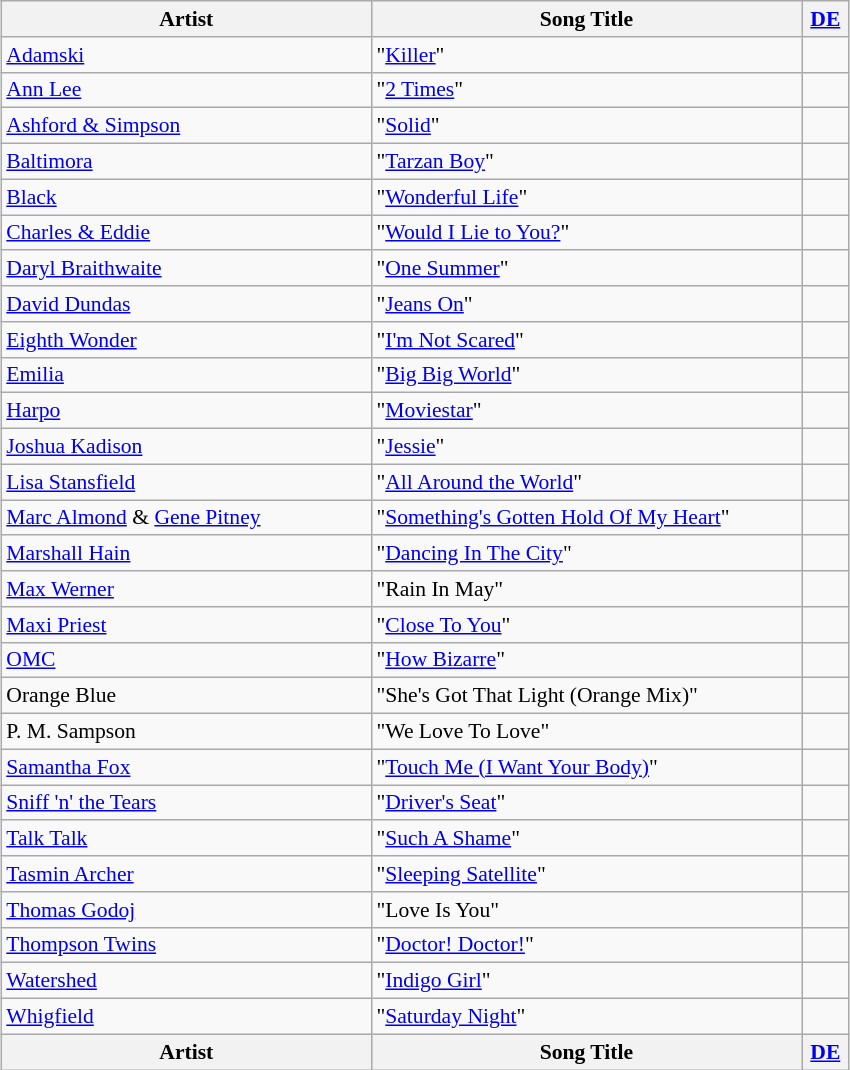<table class="wikitable sortable" style="font-size:90%; text-align:left; margin: 5px;">
<tr>
<th style="width:240px;">Artist</th>
<th style="width:280px;">Song Title</th>
<th width=25px><a href='#'>DE</a></th>
</tr>
<tr>
<td><a href='#'>Adamski</a></td>
<td>"<a href='#'>Killer</a>"</td>
<td></td>
</tr>
<tr>
<td><a href='#'>Ann Lee</a></td>
<td>"<a href='#'>2 Times</a>"</td>
<td></td>
</tr>
<tr>
<td><a href='#'>Ashford & Simpson</a></td>
<td>"<a href='#'>Solid</a>"</td>
<td></td>
</tr>
<tr>
<td><a href='#'>Baltimora</a></td>
<td>"<a href='#'>Tarzan Boy</a>"</td>
<td></td>
</tr>
<tr>
<td><a href='#'>Black</a></td>
<td>"<a href='#'>Wonderful Life</a>"</td>
<td></td>
</tr>
<tr>
<td><a href='#'>Charles & Eddie</a></td>
<td>"<a href='#'>Would I Lie to You?</a>"</td>
<td></td>
</tr>
<tr>
<td><a href='#'>Daryl Braithwaite</a></td>
<td>"<a href='#'>One Summer</a>"</td>
<td></td>
</tr>
<tr>
<td><a href='#'>David Dundas</a></td>
<td>"<a href='#'>Jeans On</a>"</td>
<td></td>
</tr>
<tr>
<td><a href='#'>Eighth Wonder</a></td>
<td>"<a href='#'>I'm Not Scared</a>"</td>
<td></td>
</tr>
<tr>
<td><a href='#'>Emilia</a></td>
<td>"<a href='#'>Big Big World</a>"</td>
<td></td>
</tr>
<tr>
<td><a href='#'>Harpo</a></td>
<td>"<a href='#'>Moviestar</a>"</td>
<td></td>
</tr>
<tr>
<td><a href='#'>Joshua Kadison</a></td>
<td>"<a href='#'>Jessie</a>"</td>
<td></td>
</tr>
<tr>
<td><a href='#'>Lisa Stansfield</a></td>
<td>"<a href='#'>All Around the World</a>"</td>
<td></td>
</tr>
<tr>
<td><a href='#'>Marc Almond</a> & <a href='#'>Gene Pitney</a></td>
<td>"<a href='#'>Something's Gotten Hold Of My Heart</a>"</td>
<td></td>
</tr>
<tr>
<td><a href='#'>Marshall Hain</a></td>
<td>"<a href='#'>Dancing In The City</a>"</td>
<td></td>
</tr>
<tr>
<td><a href='#'>Max Werner</a></td>
<td>"Rain In May"</td>
<td></td>
</tr>
<tr>
<td><a href='#'>Maxi Priest</a></td>
<td>"<a href='#'>Close To You</a>"</td>
<td></td>
</tr>
<tr>
<td><a href='#'>OMC</a></td>
<td>"<a href='#'>How Bizarre</a>"</td>
<td></td>
</tr>
<tr>
<td>Orange Blue</td>
<td>"She's Got That Light (Orange Mix)"</td>
<td></td>
</tr>
<tr>
<td>P. M. Sampson</td>
<td>"We Love To Love"</td>
<td></td>
</tr>
<tr>
<td><a href='#'>Samantha Fox</a></td>
<td>"<a href='#'>Touch Me (I Want Your Body)</a>"</td>
<td></td>
</tr>
<tr>
<td><a href='#'>Sniff 'n' the Tears</a></td>
<td>"<a href='#'>Driver's Seat</a>"</td>
<td></td>
</tr>
<tr>
<td><a href='#'>Talk Talk</a></td>
<td>"<a href='#'>Such A Shame</a>"</td>
<td></td>
</tr>
<tr>
<td><a href='#'>Tasmin Archer</a></td>
<td>"<a href='#'>Sleeping Satellite</a>"</td>
<td></td>
</tr>
<tr>
<td><a href='#'>Thomas Godoj</a></td>
<td>"Love Is You"</td>
<td></td>
</tr>
<tr>
<td><a href='#'>Thompson Twins</a></td>
<td>"<a href='#'>Doctor! Doctor!</a>"</td>
<td></td>
</tr>
<tr>
<td><a href='#'>Watershed</a></td>
<td>"<a href='#'>Indigo Girl</a>"</td>
<td></td>
</tr>
<tr>
<td><a href='#'>Whigfield</a></td>
<td>"<a href='#'>Saturday Night</a>"</td>
<td></td>
</tr>
<tr class="sortbottom">
<th>Artist</th>
<th>Song Title</th>
<th><a href='#'>DE</a></th>
</tr>
</table>
